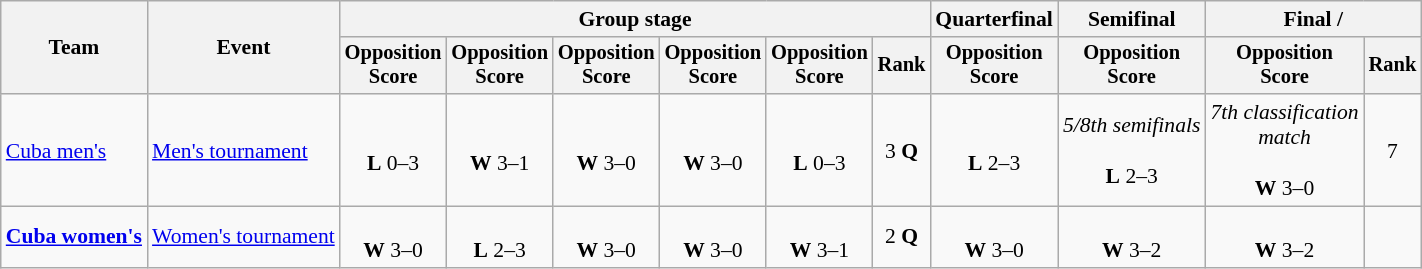<table class="wikitable" style="font-size:90%">
<tr>
<th rowspan=2>Team</th>
<th rowspan=2>Event</th>
<th colspan=6>Group stage</th>
<th>Quarterfinal</th>
<th>Semifinal</th>
<th colspan=2>Final / </th>
</tr>
<tr style="font-size:95%">
<th>Opposition<br>Score</th>
<th>Opposition<br>Score</th>
<th>Opposition<br>Score</th>
<th>Opposition<br>Score</th>
<th>Opposition<br>Score</th>
<th>Rank</th>
<th>Opposition<br>Score</th>
<th>Opposition<br>Score</th>
<th>Opposition<br>Score</th>
<th>Rank</th>
</tr>
<tr align=center>
<td align=left><a href='#'>Cuba men's</a></td>
<td align=left><a href='#'>Men's tournament</a></td>
<td><br><strong>L</strong> 0–3</td>
<td><br><strong>W</strong> 3–1</td>
<td><br><strong>W</strong> 3–0</td>
<td><br><strong>W</strong> 3–0</td>
<td><br><strong>L</strong> 0–3</td>
<td>3 <strong>Q</strong></td>
<td><br><strong>L</strong> 2–3</td>
<td><em>5/8th semifinals</em><br><br><strong>L</strong> 2–3</td>
<td><em>7th classification<br>match</em><br><br><strong>W</strong> 3–0</td>
<td>7</td>
</tr>
<tr align=center>
<td align=left><strong><a href='#'>Cuba women's</a></strong></td>
<td align=left><a href='#'>Women's tournament</a></td>
<td><br><strong>W</strong> 3–0</td>
<td><br><strong>L</strong> 2–3</td>
<td><br><strong>W</strong> 3–0</td>
<td><br><strong>W</strong> 3–0</td>
<td><br><strong>W</strong> 3–1</td>
<td>2 <strong>Q</strong></td>
<td><br><strong>W</strong> 3–0</td>
<td><br><strong>W</strong> 3–2</td>
<td><br><strong>W</strong> 3–2</td>
<td></td>
</tr>
</table>
